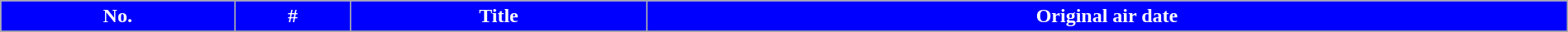<table class="wikitable plainrowheaders" style="width: 100%; margin-right: 0;">
<tr>
<th style="background:#0000FF; color:#fff;">No.</th>
<th style="background:#0000FF; color:#fff;">#</th>
<th style="background:#0000FF; color:#fff;">Title</th>
<th style="background:#0000FF; color:#fff;">Original air date</th>
</tr>
<tr>
</tr>
</table>
